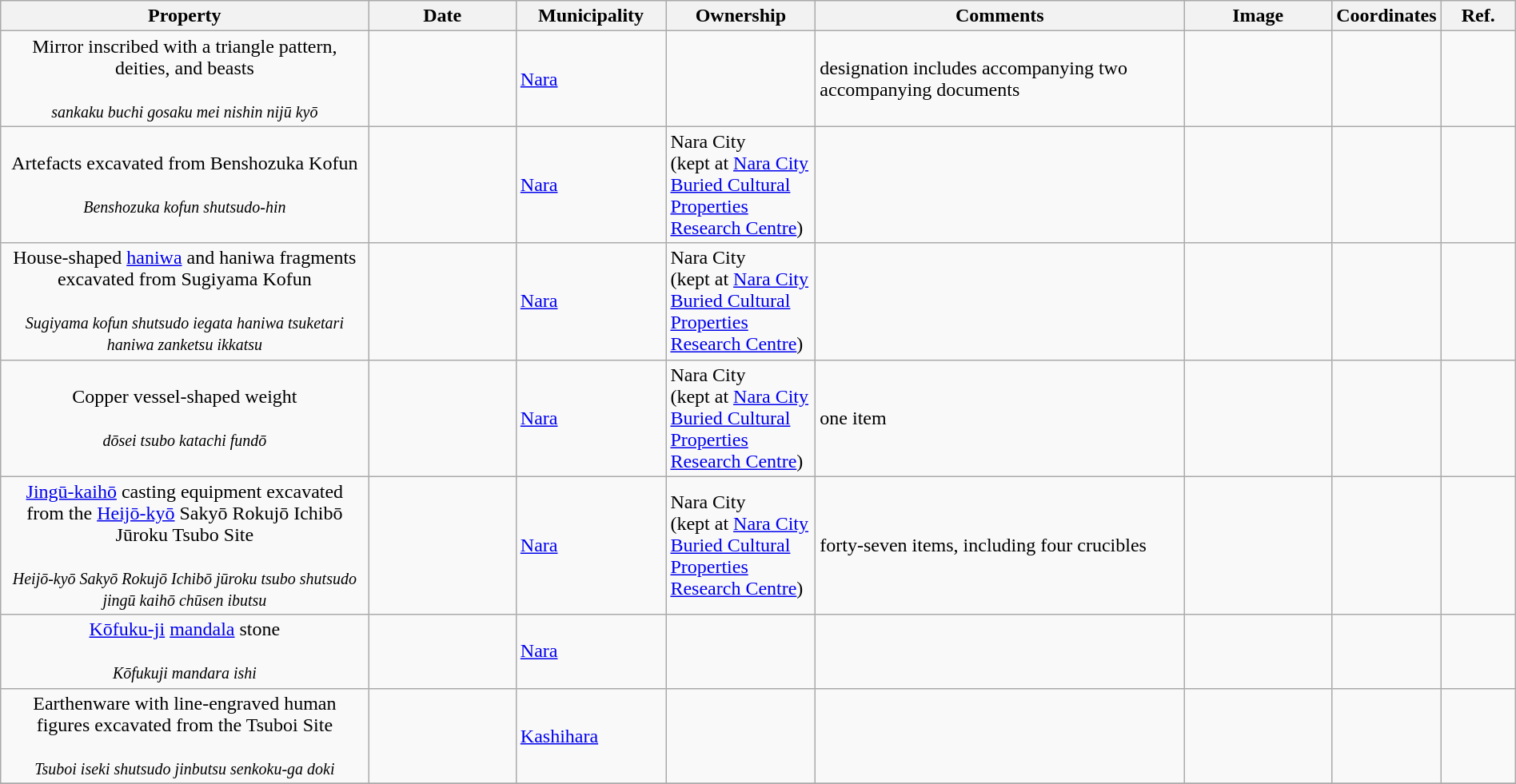<table class="wikitable sortable"  style="width:100%;">
<tr>
<th width="25%" align="left">Property</th>
<th width="10%" align="left" data-sort-type="number">Date</th>
<th width="10%" align="left">Municipality</th>
<th width="10%" align="left">Ownership</th>
<th width="25%" align="left" class="unsortable">Comments</th>
<th width="10%" align="left" class="unsortable">Image</th>
<th width="5%" align="left" class="unsortable">Coordinates</th>
<th width="5%" align="left" class="unsortable">Ref.</th>
</tr>
<tr>
<td align="center">Mirror inscribed with a triangle pattern, deities, and beasts<br><br><small><em>sankaku buchi gosaku mei nishin nijū kyō</em></small></td>
<td></td>
<td><a href='#'>Nara</a></td>
<td></td>
<td>designation includes accompanying two accompanying documents</td>
<td></td>
<td></td>
<td></td>
</tr>
<tr>
<td align="center">Artefacts excavated from Benshozuka Kofun<br><br><small><em>Benshozuka kofun shutsudo-hin</em></small></td>
<td></td>
<td><a href='#'>Nara</a></td>
<td>Nara City<br>(kept at <a href='#'>Nara City Buried Cultural Properties Research Centre</a>)</td>
<td></td>
<td></td>
<td></td>
<td></td>
</tr>
<tr>
<td align="center">House-shaped <a href='#'>haniwa</a> and haniwa fragments excavated from Sugiyama Kofun<br><br><small><em>Sugiyama kofun shutsudo iegata haniwa tsuketari haniwa zanketsu ikkatsu</em></small></td>
<td></td>
<td><a href='#'>Nara</a></td>
<td>Nara City<br>(kept at <a href='#'>Nara City Buried Cultural Properties Research Centre</a>)</td>
<td></td>
<td></td>
<td></td>
<td></td>
</tr>
<tr>
<td align="center">Copper vessel-shaped weight<br><br><small><em>dōsei tsubo katachi fundō</em></small></td>
<td></td>
<td><a href='#'>Nara</a></td>
<td>Nara City<br>(kept at <a href='#'>Nara City Buried Cultural Properties Research Centre</a>)</td>
<td>one item</td>
<td></td>
<td></td>
<td></td>
</tr>
<tr>
<td align="center"><a href='#'>Jingū-kaihō</a> casting equipment excavated from the <a href='#'>Heijō-kyō</a> Sakyō Rokujō Ichibō Jūroku Tsubo Site<br><br><small><em>Heijō-kyō Sakyō Rokujō Ichibō jūroku tsubo shutsudo jingū kaihō chūsen ibutsu</em></small></td>
<td></td>
<td><a href='#'>Nara</a></td>
<td>Nara City<br>(kept at <a href='#'>Nara City Buried Cultural Properties Research Centre</a>)</td>
<td>forty-seven items, including four crucibles</td>
<td></td>
<td></td>
<td></td>
</tr>
<tr>
<td align="center"><a href='#'>Kōfuku-ji</a> <a href='#'>mandala</a> stone<br><br><small><em>Kōfukuji mandara ishi</em></small></td>
<td></td>
<td><a href='#'>Nara</a></td>
<td></td>
<td></td>
<td></td>
<td></td>
<td></td>
</tr>
<tr>
<td align="center">Earthenware with line-engraved human figures excavated from the Tsuboi Site<br><br><small><em>Tsuboi iseki shutsudo jinbutsu senkoku-ga doki</em></small></td>
<td></td>
<td><a href='#'>Kashihara</a></td>
<td></td>
<td></td>
<td></td>
<td></td>
<td></td>
</tr>
<tr>
</tr>
</table>
